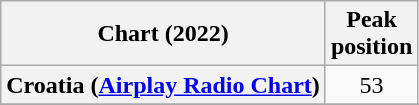<table class="wikitable sortable plainrowheaders" style="text-align:center">
<tr>
<th scope="col">Chart (2022)</th>
<th scope="col">Peak<br>position</th>
</tr>
<tr>
<th scope="row">Croatia (<a href='#'>Airplay Radio Chart</a>)</th>
<td>53</td>
</tr>
<tr>
</tr>
<tr>
</tr>
<tr>
</tr>
</table>
